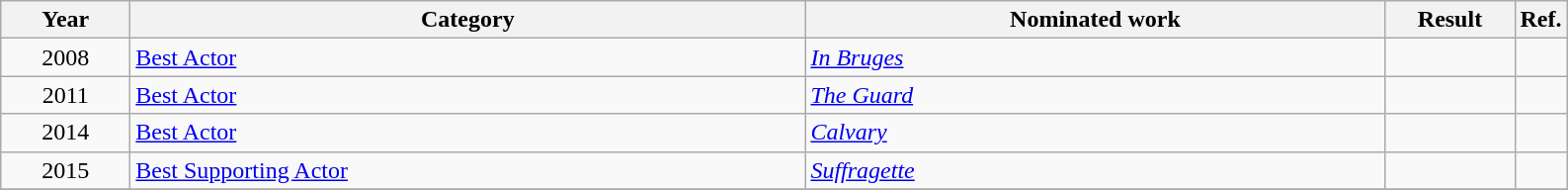<table class=wikitable>
<tr>
<th scope="col" style="width:5em;">Year</th>
<th scope="col" style="width:28em;">Category</th>
<th scope="col" style="width:24em;">Nominated work</th>
<th scope="col" style="width:5em;">Result</th>
<th>Ref.</th>
</tr>
<tr>
<td style="text-align:center;">2008</td>
<td><a href='#'>Best Actor</a></td>
<td><em><a href='#'>In Bruges</a></em></td>
<td></td>
<td></td>
</tr>
<tr>
<td style="text-align:center;">2011</td>
<td><a href='#'>Best Actor</a></td>
<td><em><a href='#'>The Guard</a></em></td>
<td></td>
<td></td>
</tr>
<tr>
<td style="text-align:center;">2014</td>
<td><a href='#'>Best Actor</a></td>
<td><em><a href='#'>Calvary</a></em></td>
<td></td>
<td></td>
</tr>
<tr>
<td style="text-align:center;">2015</td>
<td><a href='#'>Best Supporting Actor</a></td>
<td><em><a href='#'>Suffragette</a></em></td>
<td></td>
<td></td>
</tr>
<tr>
</tr>
</table>
